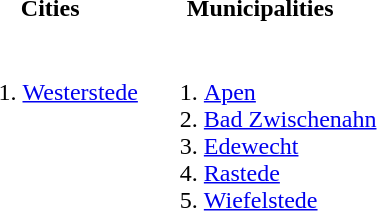<table>
<tr>
<th>Cities</th>
<th>Municipalities</th>
</tr>
<tr valign=top>
<td><br><ol><li><a href='#'>Westerstede</a></li></ol></td>
<td><br><ol><li><a href='#'>Apen</a></li><li><a href='#'>Bad Zwischenahn</a></li><li><a href='#'>Edewecht</a></li><li><a href='#'>Rastede</a></li><li><a href='#'>Wiefelstede</a></li></ol></td>
</tr>
</table>
